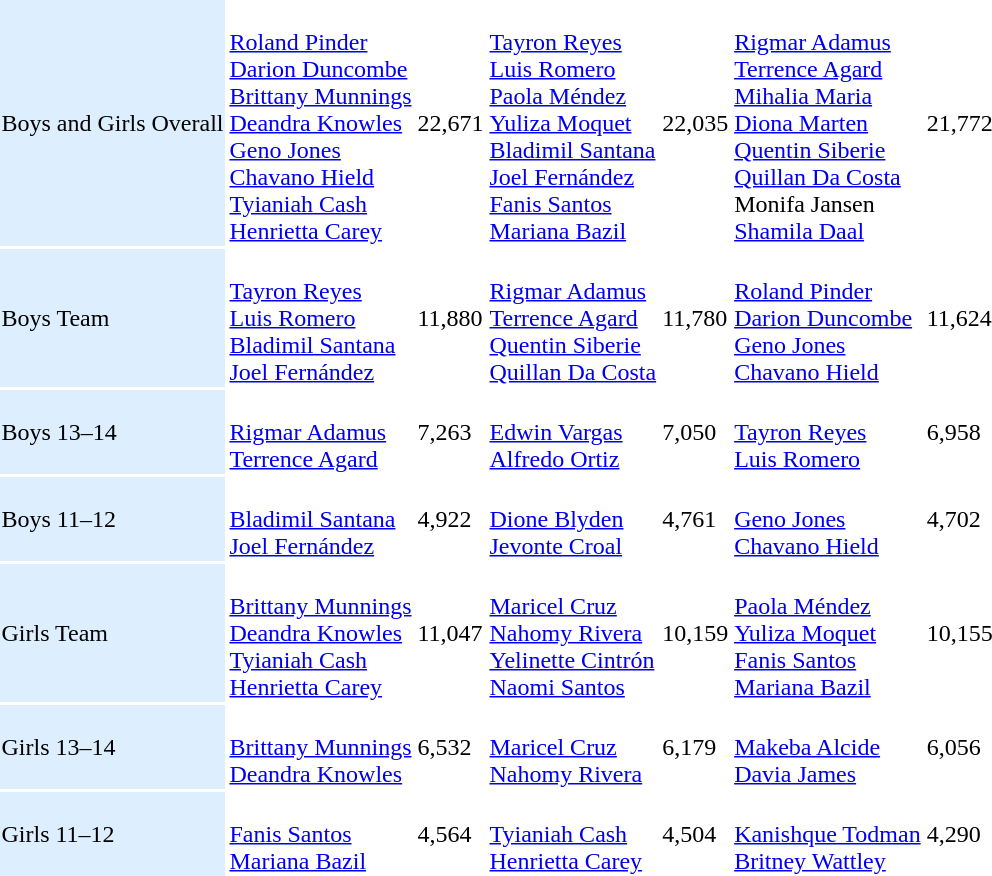<table>
<tr>
<td bgcolor = DDEEFF>Boys and Girls Overall</td>
<td> <br><a href='#'>Roland Pinder</a> <br><a href='#'>Darion Duncombe</a> <br><a href='#'>Brittany Munnings</a> <br><a href='#'>Deandra Knowles</a> <br><a href='#'>Geno Jones</a> <br><a href='#'>Chavano Hield</a> <br><a href='#'>Tyianiah Cash</a> <br><a href='#'>Henrietta Carey</a></td>
<td>22,671</td>
<td> <br><a href='#'>Tayron Reyes</a> <br><a href='#'>Luis Romero</a> <br><a href='#'>Paola Méndez</a> <br><a href='#'>Yuliza Moquet</a> <br><a href='#'>Bladimil Santana</a> <br><a href='#'>Joel Fernández</a> <br><a href='#'>Fanis Santos</a> <br><a href='#'>Mariana Bazil</a></td>
<td>22,035</td>
<td> <br><a href='#'>Rigmar Adamus</a> <br><a href='#'>Terrence Agard</a> <br><a href='#'>Mihalia Maria</a> <br><a href='#'>Diona Marten</a> <br><a href='#'>Quentin Siberie</a> <br><a href='#'>Quillan Da Costa</a> <br>Monifa Jansen <br><a href='#'>Shamila Daal</a></td>
<td>21,772</td>
</tr>
<tr>
<td bgcolor = DDEEFF>Boys Team</td>
<td> <br><a href='#'>Tayron Reyes</a> <br><a href='#'>Luis Romero</a> <br><a href='#'>Bladimil Santana</a> <br><a href='#'>Joel Fernández</a></td>
<td>11,880</td>
<td> <br><a href='#'>Rigmar Adamus</a> <br><a href='#'>Terrence Agard</a> <br><a href='#'>Quentin Siberie</a> <br><a href='#'>Quillan Da Costa</a></td>
<td>11,780</td>
<td> <br><a href='#'>Roland Pinder</a> <br><a href='#'>Darion Duncombe</a> <br><a href='#'>Geno Jones</a> <br><a href='#'>Chavano Hield</a></td>
<td>11,624</td>
</tr>
<tr>
<td bgcolor = DDEEFF>Boys 13–14</td>
<td> <br><a href='#'>Rigmar Adamus</a> <br><a href='#'>Terrence Agard</a></td>
<td>7,263</td>
<td> <br><a href='#'>Edwin Vargas</a> <br><a href='#'>Alfredo Ortiz</a></td>
<td>7,050</td>
<td> <br><a href='#'>Tayron Reyes</a> <br><a href='#'>Luis Romero</a></td>
<td>6,958</td>
</tr>
<tr>
<td bgcolor = DDEEFF>Boys 11–12</td>
<td> <br><a href='#'>Bladimil Santana</a> <br><a href='#'>Joel Fernández</a></td>
<td>4,922</td>
<td> <br><a href='#'>Dione Blyden</a> <br><a href='#'>Jevonte Croal</a></td>
<td>4,761</td>
<td> <br><a href='#'>Geno Jones</a> <br><a href='#'>Chavano Hield</a></td>
<td>4,702</td>
</tr>
<tr>
<td bgcolor = DDEEFF>Girls Team</td>
<td> <br><a href='#'>Brittany Munnings</a> <br><a href='#'>Deandra Knowles</a> <br><a href='#'>Tyianiah Cash</a> <br><a href='#'>Henrietta Carey</a></td>
<td>11,047</td>
<td> <br><a href='#'>Maricel Cruz</a> <br><a href='#'>Nahomy Rivera</a> <br><a href='#'>Yelinette Cintrón</a> <br><a href='#'>Naomi Santos</a></td>
<td>10,159</td>
<td> <br><a href='#'>Paola Méndez</a> <br><a href='#'>Yuliza Moquet</a> <br><a href='#'>Fanis Santos</a> <br><a href='#'>Mariana Bazil</a></td>
<td>10,155</td>
</tr>
<tr>
<td bgcolor = DDEEFF>Girls 13–14</td>
<td> <br><a href='#'>Brittany Munnings</a> <br><a href='#'>Deandra Knowles</a></td>
<td>6,532</td>
<td> <br><a href='#'>Maricel Cruz</a> <br><a href='#'>Nahomy Rivera</a></td>
<td>6,179</td>
<td> <br><a href='#'>Makeba Alcide</a> <br><a href='#'>Davia James</a></td>
<td>6,056</td>
</tr>
<tr>
<td bgcolor = DDEEFF>Girls 11–12</td>
<td> <br><a href='#'>Fanis Santos</a> <br><a href='#'>Mariana Bazil</a></td>
<td>4,564</td>
<td> <br><a href='#'>Tyianiah Cash</a> <br><a href='#'>Henrietta Carey</a></td>
<td>4,504</td>
<td> <br><a href='#'>Kanishque Todman</a> <br><a href='#'>Britney Wattley</a></td>
<td>4,290</td>
</tr>
<tr>
</tr>
</table>
